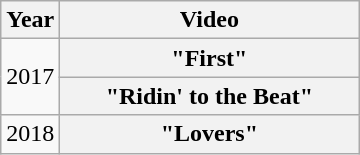<table class="wikitable plainrowheaders">
<tr>
<th>Year</th>
<th style="width:12em;">Video</th>
</tr>
<tr>
<td rowspan="2">2017</td>
<th scope="row">"First"</th>
</tr>
<tr>
<th scope="row">"Ridin' to the Beat"</th>
</tr>
<tr>
<td>2018</td>
<th scope="row">"Lovers"</th>
</tr>
</table>
